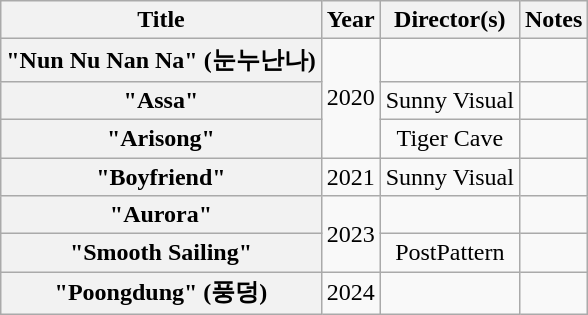<table class="wikitable plainrowheaders" style="text-align:center;">
<tr>
<th scope="col">Title</th>
<th scope="col">Year</th>
<th scope="col">Director(s)</th>
<th scope="col">Notes</th>
</tr>
<tr>
<th scope="row">"Nun Nu Nan Na" (눈누난나)</th>
<td rowspan=3>2020</td>
<td></td>
<td></td>
</tr>
<tr>
<th scope="row">"Assa"</th>
<td>Sunny Visual</td>
<td></td>
</tr>
<tr>
<th scope="row">"Arisong"</th>
<td>Tiger Cave</td>
<td></td>
</tr>
<tr>
<th scope="row">"Boyfriend"</th>
<td scope="row">2021</td>
<td>Sunny Visual</td>
<td></td>
</tr>
<tr>
<th scope="row">"Aurora"</th>
<td rowspan=2>2023</td>
<td></td>
<td></td>
</tr>
<tr>
<th scope="row">"Smooth Sailing"</th>
<td>PostPattern</td>
<td></td>
</tr>
<tr>
<th scope="row">"Poongdung" (풍덩)</th>
<td>2024</td>
<td></td>
<td></td>
</tr>
</table>
